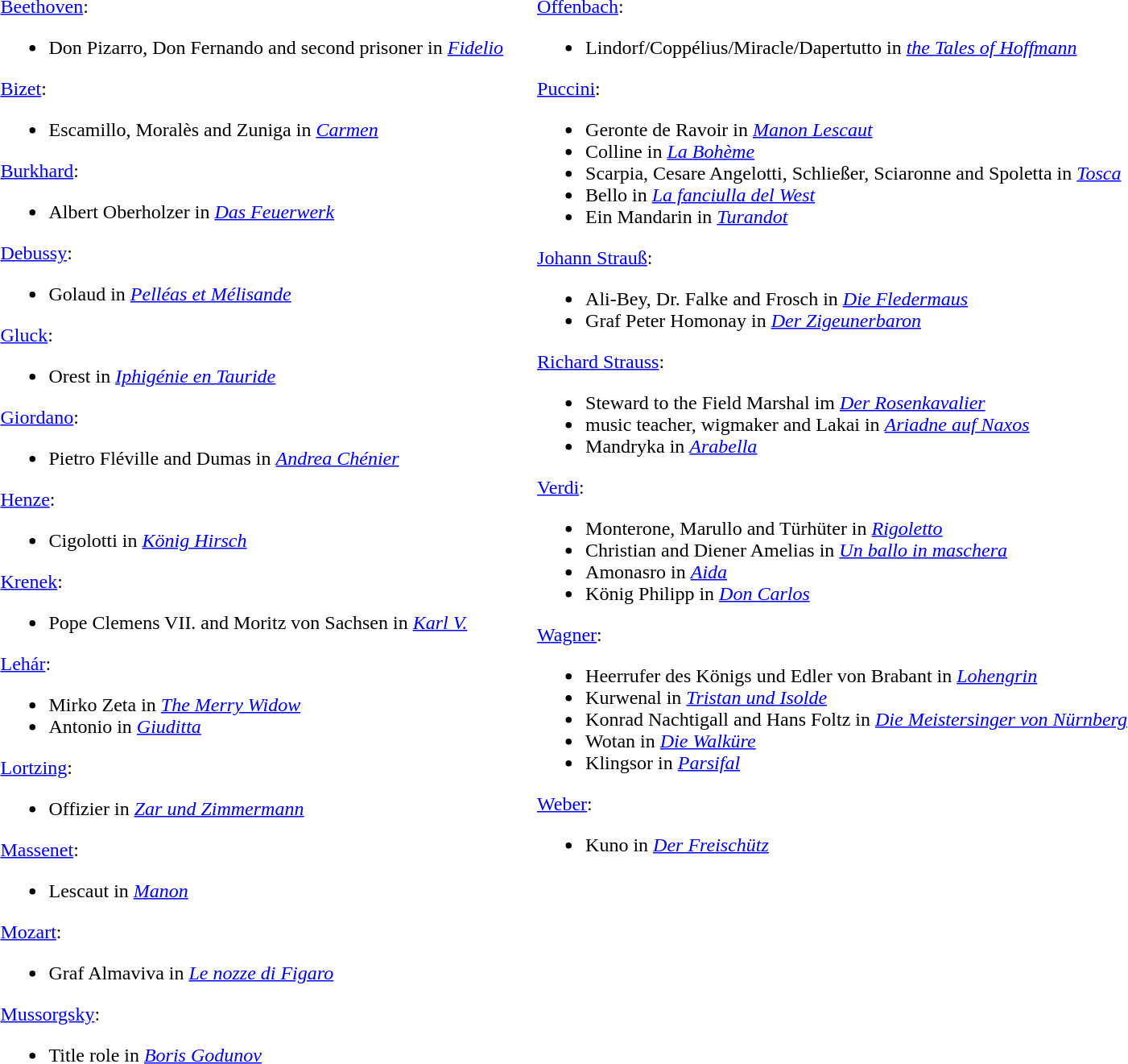<table>
<tr>
<td valign="top"><br><a href='#'>Beethoven</a>:<ul><li>Don Pizarro, Don Fernando and second prisoner in <em><a href='#'>Fidelio</a></em></li></ul><a href='#'>Bizet</a>:<ul><li>Escamillo, Moralès and Zuniga in <em><a href='#'>Carmen</a></em></li></ul><a href='#'>Burkhard</a>:<ul><li>Albert Oberholzer in <em><a href='#'>Das Feuerwerk</a></em></li></ul><a href='#'>Debussy</a>:<ul><li>Golaud in <em><a href='#'>Pelléas et Mélisande</a></em></li></ul><a href='#'>Gluck</a>:<ul><li>Orest in <em><a href='#'>Iphigénie en Tauride</a></em></li></ul><a href='#'>Giordano</a>:<ul><li>Pietro Fléville and Dumas in <em><a href='#'>Andrea Chénier</a></em></li></ul><a href='#'>Henze</a>:<ul><li>Cigolotti in <em><a href='#'>König Hirsch</a></em></li></ul><a href='#'>Krenek</a>:<ul><li>Pope Clemens VII. and Moritz von Sachsen in <em><a href='#'>Karl V.</a></em></li></ul><a href='#'>Lehár</a>:<ul><li>Mirko Zeta in <em><a href='#'>The Merry Widow</a></em></li><li>Antonio in <em><a href='#'>Giuditta</a></em></li></ul><a href='#'>Lortzing</a>:<ul><li>Offizier in <em><a href='#'>Zar und Zimmermann</a></em></li></ul><a href='#'>Massenet</a>:<ul><li>Lescaut in <em><a href='#'>Manon</a></em></li></ul><a href='#'>Mozart</a>:<ul><li>Graf Almaviva in <em><a href='#'>Le nozze di Figaro</a></em></li></ul><a href='#'>Mussorgsky</a>:<ul><li>Title role in <em><a href='#'>Boris Godunov</a></em></li></ul></td>
<td width="20"> </td>
<td valign="top"><br><a href='#'>Offenbach</a>:<ul><li>Lindorf/Coppélius/Miracle/Dapertutto in <em><a href='#'>the Tales of Hoffmann</a></em></li></ul><a href='#'>Puccini</a>:<ul><li>Geronte de Ravoir in <em><a href='#'>Manon Lescaut</a></em></li><li>Colline in <em><a href='#'>La Bohème</a></em></li><li>Scarpia, Cesare Angelotti, Schließer, Sciaronne and Spoletta in <em><a href='#'>Tosca</a></em></li><li>Bello in <em><a href='#'>La fanciulla del West</a></em></li><li>Ein Mandarin in <em><a href='#'>Turandot</a></em></li></ul><a href='#'>Johann Strauß</a>:<ul><li>Ali-Bey, Dr. Falke and Frosch in <em><a href='#'>Die Fledermaus</a></em></li><li>Graf Peter Homonay in <em><a href='#'>Der Zigeunerbaron</a></em></li></ul><a href='#'>Richard Strauss</a>:<ul><li>Steward to the Field Marshal im <em><a href='#'>Der Rosenkavalier</a></em></li><li>music teacher, wigmaker and Lakai in <em><a href='#'>Ariadne auf Naxos</a></em></li><li>Mandryka in <em><a href='#'>Arabella</a></em></li></ul><a href='#'>Verdi</a>:<ul><li>Monterone, Marullo and Türhüter in <em><a href='#'>Rigoletto</a></em></li><li>Christian and Diener Amelias in <em><a href='#'>Un ballo in maschera</a></em></li><li>Amonasro in <em><a href='#'>Aida</a></em></li><li>König Philipp in <em><a href='#'>Don Carlos</a></em></li></ul><a href='#'>Wagner</a>:<ul><li>Heerrufer des Königs und Edler von Brabant in <em><a href='#'>Lohengrin</a></em></li><li>Kurwenal in <em><a href='#'>Tristan und Isolde</a></em></li><li>Konrad Nachtigall and Hans Foltz in <em><a href='#'>Die Meistersinger von Nürnberg</a></em></li><li>Wotan in <em><a href='#'>Die Walküre</a></em></li><li>Klingsor in <em><a href='#'>Parsifal</a></em></li></ul><a href='#'>Weber</a>:<ul><li>Kuno in <em><a href='#'>Der Freischütz</a></em></li></ul></td>
</tr>
</table>
